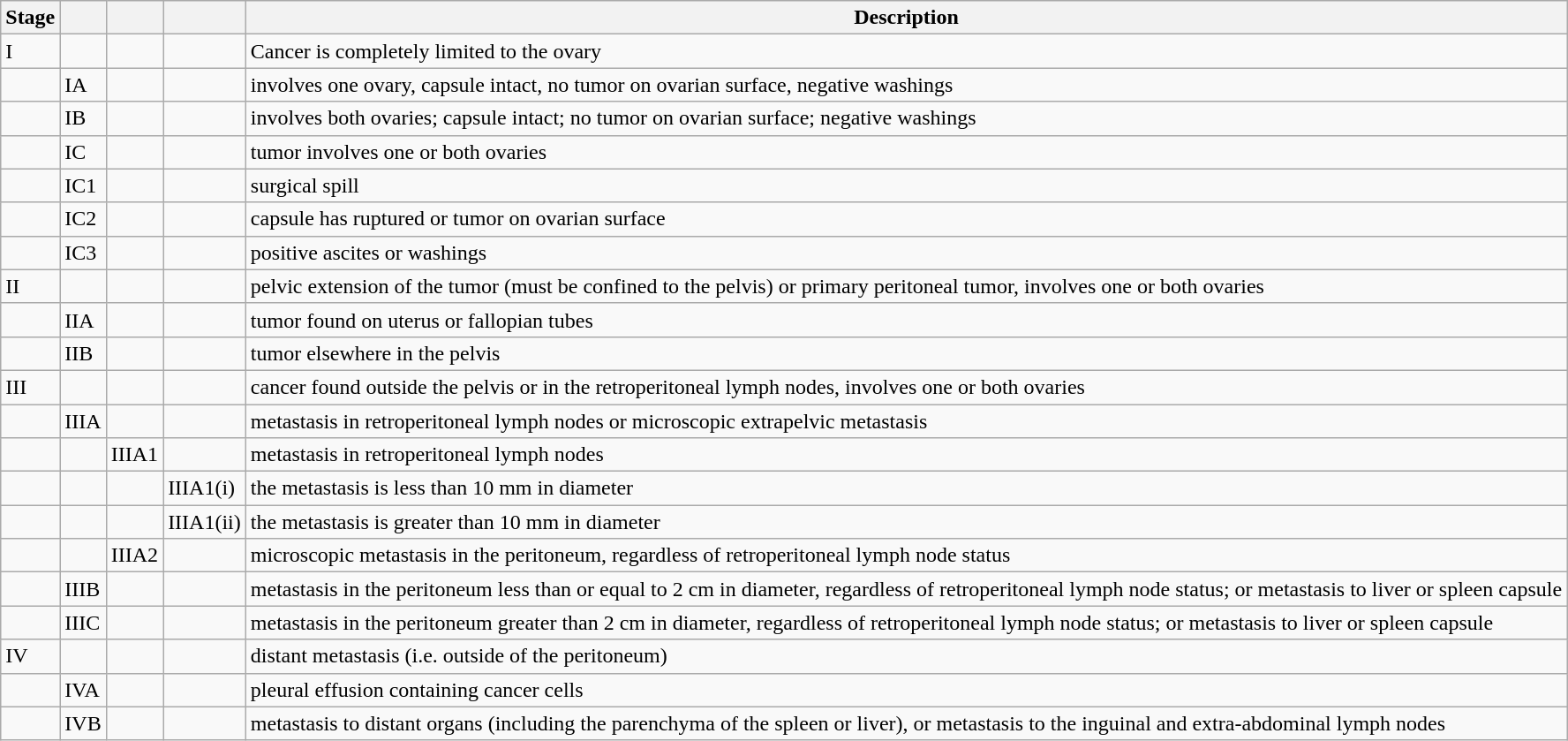<table class="wikitable">
<tr>
<th>Stage</th>
<th></th>
<th></th>
<th></th>
<th>Description</th>
</tr>
<tr>
<td>I</td>
<td></td>
<td></td>
<td></td>
<td>Cancer is completely limited to the ovary</td>
</tr>
<tr>
<td></td>
<td>IA</td>
<td></td>
<td></td>
<td>involves one ovary, capsule intact, no tumor on ovarian surface, negative washings</td>
</tr>
<tr>
<td></td>
<td>IB</td>
<td></td>
<td></td>
<td>involves both ovaries; capsule intact; no tumor on ovarian surface; negative washings</td>
</tr>
<tr>
<td></td>
<td>IC</td>
<td></td>
<td></td>
<td>tumor involves one or both ovaries</td>
</tr>
<tr>
<td></td>
<td>IC1</td>
<td></td>
<td></td>
<td>surgical spill</td>
</tr>
<tr>
<td></td>
<td>IC2</td>
<td></td>
<td></td>
<td>capsule has ruptured or tumor on ovarian surface</td>
</tr>
<tr>
<td></td>
<td>IC3</td>
<td></td>
<td></td>
<td>positive ascites or washings</td>
</tr>
<tr>
<td>II</td>
<td></td>
<td></td>
<td></td>
<td>pelvic extension of the tumor (must be confined to the pelvis) or primary peritoneal tumor, involves one or both ovaries</td>
</tr>
<tr>
<td></td>
<td>IIA</td>
<td></td>
<td></td>
<td>tumor found on uterus or fallopian tubes</td>
</tr>
<tr>
<td></td>
<td>IIB</td>
<td></td>
<td></td>
<td>tumor elsewhere in the pelvis</td>
</tr>
<tr>
<td>III</td>
<td></td>
<td></td>
<td></td>
<td>cancer found outside the pelvis or in the retroperitoneal lymph nodes, involves one or both ovaries</td>
</tr>
<tr>
<td></td>
<td>IIIA</td>
<td></td>
<td></td>
<td>metastasis in retroperitoneal lymph nodes or microscopic extrapelvic metastasis</td>
</tr>
<tr>
<td></td>
<td></td>
<td>IIIA1</td>
<td></td>
<td>metastasis in retroperitoneal lymph nodes</td>
</tr>
<tr>
<td></td>
<td></td>
<td></td>
<td>IIIA1(i)</td>
<td>the metastasis is less than 10 mm in diameter</td>
</tr>
<tr>
<td></td>
<td></td>
<td></td>
<td>IIIA1(ii)</td>
<td>the metastasis is greater than 10 mm in diameter</td>
</tr>
<tr>
<td></td>
<td></td>
<td>IIIA2</td>
<td></td>
<td>microscopic metastasis in the peritoneum, regardless of retroperitoneal lymph node status</td>
</tr>
<tr>
<td></td>
<td>IIIB</td>
<td></td>
<td></td>
<td>metastasis in the peritoneum less than or equal to 2 cm in diameter, regardless of retroperitoneal lymph node status; or metastasis to liver or spleen capsule</td>
</tr>
<tr>
<td></td>
<td>IIIC</td>
<td></td>
<td></td>
<td>metastasis in the peritoneum greater than 2 cm in diameter, regardless of retroperitoneal lymph node status; or metastasis to liver or spleen capsule</td>
</tr>
<tr>
<td>IV</td>
<td></td>
<td></td>
<td></td>
<td>distant metastasis (i.e. outside of the peritoneum)</td>
</tr>
<tr>
<td></td>
<td>IVA</td>
<td></td>
<td></td>
<td>pleural effusion containing cancer cells</td>
</tr>
<tr>
<td></td>
<td>IVB</td>
<td></td>
<td></td>
<td>metastasis to distant organs (including the parenchyma of the spleen or liver), or metastasis to the inguinal and extra-abdominal lymph nodes</td>
</tr>
</table>
